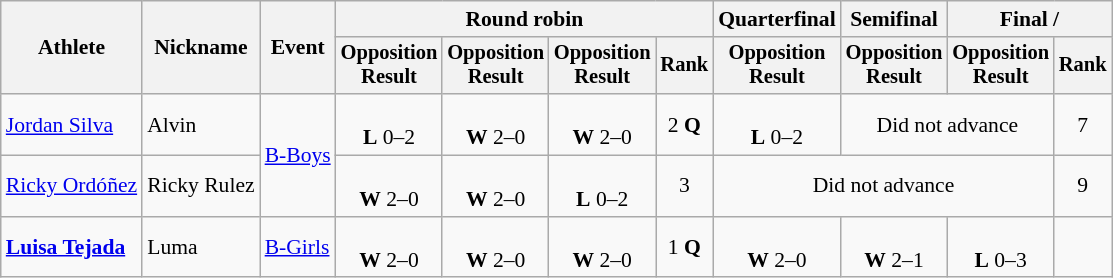<table class=wikitable style=font-size:90%;text-align:center>
<tr>
<th rowspan=2>Athlete</th>
<th rowspan=2>Nickname</th>
<th rowspan=2>Event</th>
<th colspan=4>Round robin</th>
<th>Quarterfinal</th>
<th>Semifinal</th>
<th colspan=2>Final / </th>
</tr>
<tr style=font-size:95%>
<th>Opposition<br>Result</th>
<th>Opposition<br>Result</th>
<th>Opposition<br>Result</th>
<th>Rank</th>
<th>Opposition<br>Result</th>
<th>Opposition<br>Result</th>
<th>Opposition<br>Result</th>
<th>Rank</th>
</tr>
<tr>
<td align=left><a href='#'>Jordan Silva</a></td>
<td align=left>Alvin</td>
<td align=left rowspan=2><a href='#'>B-Boys</a></td>
<td><br><strong>L</strong> 0–2</td>
<td><br><strong>W</strong> 2–0</td>
<td><br><strong>W</strong> 2–0</td>
<td>2 <strong>Q</strong></td>
<td><br><strong>L</strong> 0–2</td>
<td colspan=2>Did not advance</td>
<td>7</td>
</tr>
<tr>
<td align=left><a href='#'>Ricky Ordóñez</a></td>
<td align=left>Ricky Rulez</td>
<td><br><strong>W</strong> 2–0</td>
<td><br><strong>W</strong> 2–0</td>
<td><br><strong>L</strong> 0–2</td>
<td>3</td>
<td colspan=3>Did not advance</td>
<td>9</td>
</tr>
<tr>
<td align=left><strong><a href='#'>Luisa Tejada</a></strong></td>
<td align=left>Luma</td>
<td align=left><a href='#'>B-Girls</a></td>
<td><br><strong>W</strong> 2–0</td>
<td><br><strong>W</strong> 2–0</td>
<td><br><strong>W</strong> 2–0</td>
<td>1 <strong>Q</strong></td>
<td><br><strong>W</strong> 2–0</td>
<td><br><strong>W</strong> 2–1</td>
<td><br><strong>L</strong> 0–3</td>
<td></td>
</tr>
</table>
